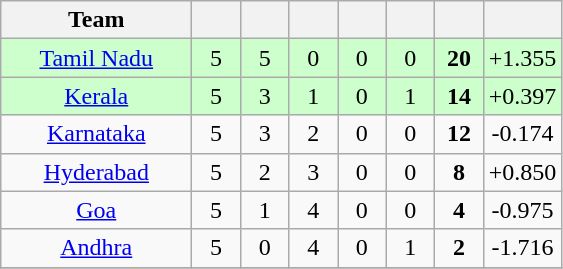<table class="wikitable" style="text-align:center">
<tr>
<th style="width:120px">Team</th>
<th style="width:25px"></th>
<th style="width:25px"></th>
<th style="width:25px"></th>
<th style="width:25px"></th>
<th style="width:25px"></th>
<th style="width:25px"></th>
<th style="width:40px;"></th>
</tr>
<tr style="background:#cfc;">
<td><a href='#'>Tamil Nadu</a></td>
<td>5</td>
<td>5</td>
<td>0</td>
<td>0</td>
<td>0</td>
<td><strong>20</strong></td>
<td>+1.355</td>
</tr>
<tr style="background:#cfc;">
<td><a href='#'>Kerala</a></td>
<td>5</td>
<td>3</td>
<td>1</td>
<td>0</td>
<td>1</td>
<td><strong>14</strong></td>
<td>+0.397</td>
</tr>
<tr>
<td><a href='#'>Karnataka</a></td>
<td>5</td>
<td>3</td>
<td>2</td>
<td>0</td>
<td>0</td>
<td><strong>12</strong></td>
<td>-0.174</td>
</tr>
<tr>
<td><a href='#'>Hyderabad</a></td>
<td>5</td>
<td>2</td>
<td>3</td>
<td>0</td>
<td>0</td>
<td><strong>8</strong></td>
<td>+0.850</td>
</tr>
<tr>
<td><a href='#'>Goa</a></td>
<td>5</td>
<td>1</td>
<td>4</td>
<td>0</td>
<td>0</td>
<td><strong>4</strong></td>
<td>-0.975</td>
</tr>
<tr>
<td><a href='#'>Andhra</a></td>
<td>5</td>
<td>0</td>
<td>4</td>
<td>0</td>
<td>1</td>
<td><strong>2</strong></td>
<td>-1.716</td>
</tr>
<tr>
</tr>
</table>
